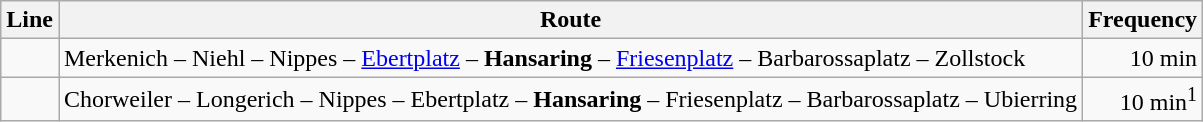<table class="wikitable">
<tr class="hintergrundfarbe5">
<th>Line</th>
<th>Route</th>
<th>Frequency</th>
</tr>
<tr>
<td></td>
<td>Merkenich – Niehl – Nippes – <a href='#'>Ebertplatz</a> – <strong>Hansaring</strong> – <a href='#'>Friesenplatz</a> – Barbarossaplatz – Zollstock</td>
<td align="right">10 min</td>
</tr>
<tr>
<td></td>
<td>Chorweiler – Longerich – Nippes – Ebertplatz – <strong>Hansaring</strong> – Friesenplatz – Barbarossaplatz – Ubierring</td>
<td align="right">10 min<sup>1</sup></td>
</tr>
</table>
